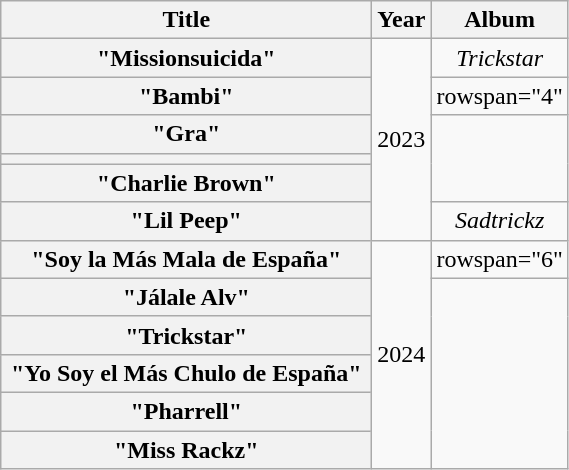<table class="wikitable plainrowheaders" style="text-align:center;">
<tr>
<th scope="col" style="width:15em;">Title</th>
<th scope="col">Year</th>
<th scope="col">Album</th>
</tr>
<tr>
<th scope="row">"Missionsuicida"</th>
<td rowspan="6">2023</td>
<td><em>Trickstar</em></td>
</tr>
<tr>
<th scope="row">"Bambi"</th>
<td>rowspan="4" </td>
</tr>
<tr>
<th scope="row">"Gra"</th>
</tr>
<tr>
<th scope="row"></th>
</tr>
<tr>
<th scope="row">"Charlie Brown"</th>
</tr>
<tr>
<th scope="row">"Lil Peep"</th>
<td><em>Sadtrickz</em></td>
</tr>
<tr>
<th scope="row">"Soy la Más Mala de España"<br></th>
<td rowspan="6">2024</td>
<td>rowspan="6" </td>
</tr>
<tr>
<th scope="row">"Jálale Alv"<br></th>
</tr>
<tr>
<th scope="row">"Trickstar"<br></th>
</tr>
<tr>
<th scope="row">"Yo Soy el Más Chulo de España"<br></th>
</tr>
<tr>
<th scope="row">"Pharrell"<br></th>
</tr>
<tr>
<th scope="row">"Miss Rackz"</th>
</tr>
</table>
